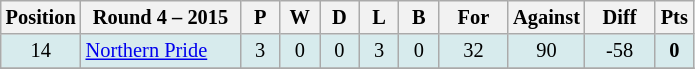<table class="wikitable" style="text-align:center; font-size:85%;">
<tr>
<th width=40 abbr="Position">Position</th>
<th width=100>Round 4 – 2015</th>
<th width=20 abbr="Played">P</th>
<th width=20 abbr="Won">W</th>
<th width=20 abbr="Drawn">D</th>
<th width=20 abbr="Lost">L</th>
<th width=20 abbr="Bye">B</th>
<th width=40 abbr="Points for">For</th>
<th width=40 abbr="Points against">Against</th>
<th width=40 abbr="Points difference">Diff</th>
<th width=20 abbr="Points">Pts</th>
</tr>
<tr style="background: #d7ebed;">
<td>14</td>
<td style="text-align:left;"> <a href='#'>Northern Pride</a></td>
<td>3</td>
<td>0</td>
<td>0</td>
<td>3</td>
<td>0</td>
<td>32</td>
<td>90</td>
<td>-58</td>
<td><strong>0</strong></td>
</tr>
<tr>
</tr>
</table>
